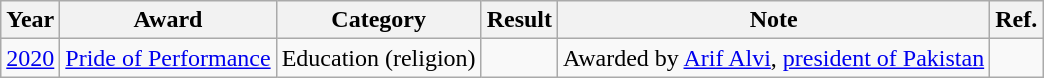<table class="wikitable">
<tr>
<th>Year</th>
<th>Award</th>
<th>Category</th>
<th>Result</th>
<th>Note</th>
<th>Ref.</th>
</tr>
<tr>
<td><a href='#'>2020</a></td>
<td><a href='#'>Pride of Performance</a></td>
<td>Education (religion)</td>
<td></td>
<td>Awarded by <a href='#'>Arif Alvi</a>, <a href='#'>president of Pakistan</a></td>
<td></td>
</tr>
</table>
